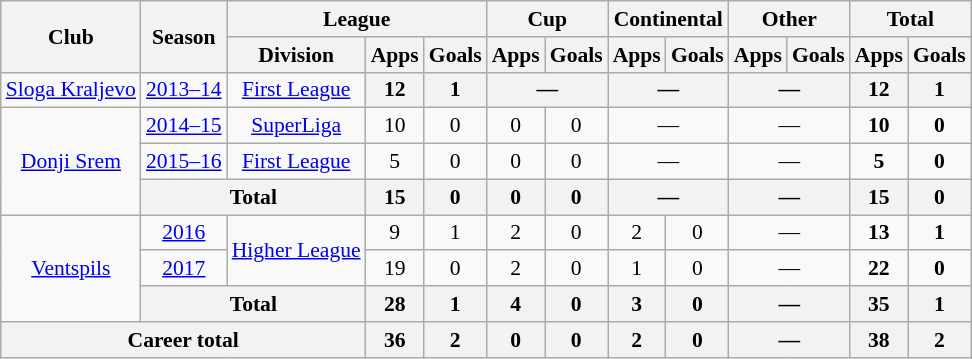<table class="wikitable" style="text-align: center;font-size:90%">
<tr>
<th rowspan="2">Club</th>
<th rowspan="2">Season</th>
<th colspan="3">League</th>
<th colspan="2">Cup</th>
<th colspan="2">Continental</th>
<th colspan="2">Other</th>
<th colspan="2">Total</th>
</tr>
<tr>
<th>Division</th>
<th>Apps</th>
<th>Goals</th>
<th>Apps</th>
<th>Goals</th>
<th>Apps</th>
<th>Goals</th>
<th>Apps</th>
<th>Goals</th>
<th>Apps</th>
<th>Goals</th>
</tr>
<tr>
<td><a href='#'>Sloga Kraljevo</a></td>
<td><a href='#'>2013–14</a></td>
<td><a href='#'>First League</a></td>
<th>12</th>
<th>1</th>
<th colspan="2">—</th>
<th colspan="2">—</th>
<th colspan="2">—</th>
<th>12</th>
<th>1</th>
</tr>
<tr>
<td rowspan="3" valign="center"><a href='#'>Donji Srem</a></td>
<td><a href='#'>2014–15</a></td>
<td><a href='#'>SuperLiga</a></td>
<td>10</td>
<td>0</td>
<td>0</td>
<td>0</td>
<td colspan="2">—</td>
<td colspan="2">—</td>
<td><strong>10</strong></td>
<td><strong>0</strong></td>
</tr>
<tr>
<td><a href='#'>2015–16</a></td>
<td><a href='#'>First League</a></td>
<td>5</td>
<td>0</td>
<td>0</td>
<td>0</td>
<td colspan="2">—</td>
<td colspan="2">—</td>
<td><strong>5</strong></td>
<td><strong>0</strong></td>
</tr>
<tr>
<th colspan="2">Total</th>
<th>15</th>
<th>0</th>
<th>0</th>
<th>0</th>
<th colspan="2">—</th>
<th colspan="2">—</th>
<th>15</th>
<th>0</th>
</tr>
<tr>
<td rowspan="3" valign="center"><a href='#'>Ventspils</a></td>
<td><a href='#'>2016</a></td>
<td rowspan="2"><a href='#'>Higher League</a></td>
<td>9</td>
<td>1</td>
<td>2</td>
<td>0</td>
<td>2</td>
<td>0</td>
<td colspan="2">—</td>
<td><strong>13</strong></td>
<td><strong>1</strong></td>
</tr>
<tr>
<td><a href='#'>2017</a></td>
<td>19</td>
<td>0</td>
<td>2</td>
<td>0</td>
<td>1</td>
<td>0</td>
<td colspan="2">—</td>
<td><strong>22</strong></td>
<td><strong>0</strong></td>
</tr>
<tr>
<th colspan="2">Total</th>
<th>28</th>
<th>1</th>
<th>4</th>
<th>0</th>
<th>3</th>
<th>0</th>
<th colspan="2">—</th>
<th>35</th>
<th>1</th>
</tr>
<tr>
<th colspan="3">Career total</th>
<th>36</th>
<th>2</th>
<th>0</th>
<th>0</th>
<th>2</th>
<th>0</th>
<th colspan="2">—</th>
<th>38</th>
<th>2</th>
</tr>
</table>
